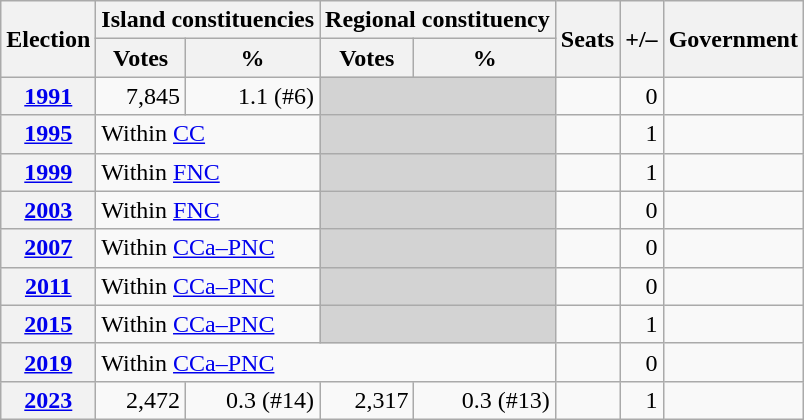<table class=wikitable style="text-align: right;">
<tr>
<th rowspan="2">Election</th>
<th colspan="2"><strong>Island constituencies</strong></th>
<th colspan="2"><strong>Regional constituency</strong></th>
<th rowspan="2">Seats</th>
<th rowspan="2">+/–</th>
<th rowspan="2">Government</th>
</tr>
<tr>
<th>Votes</th>
<th>%</th>
<th>Votes</th>
<th>%</th>
</tr>
<tr>
<th><a href='#'>1991</a></th>
<td>7,845</td>
<td>1.1 (#6)</td>
<td bgcolor="lightgrey" colspan="2"></td>
<td></td>
<td> 0</td>
<td></td>
</tr>
<tr>
<th><a href='#'>1995</a></th>
<td align="left" colspan="2">Within <a href='#'>CC</a></td>
<td bgcolor="lightgrey" colspan="2"></td>
<td></td>
<td> 1</td>
<td></td>
</tr>
<tr>
<th><a href='#'>1999</a></th>
<td align="left" colspan="2">Within <a href='#'>FNC</a></td>
<td bgcolor="lightgrey" colspan="2"></td>
<td></td>
<td> 1</td>
<td></td>
</tr>
<tr>
<th><a href='#'>2003</a></th>
<td align="left" colspan="2">Within <a href='#'>FNC</a></td>
<td bgcolor="lightgrey" colspan="2"></td>
<td></td>
<td> 0</td>
<td></td>
</tr>
<tr>
<th><a href='#'>2007</a></th>
<td align="left" colspan="2">Within <a href='#'>CCa–PNC</a></td>
<td bgcolor="lightgrey" colspan="2"></td>
<td></td>
<td> 0</td>
<td></td>
</tr>
<tr>
<th><a href='#'>2011</a></th>
<td align="left" colspan="2">Within <a href='#'>CCa–PNC</a></td>
<td bgcolor="lightgrey" colspan="2"></td>
<td></td>
<td> 0</td>
<td></td>
</tr>
<tr>
<th><a href='#'>2015</a></th>
<td align="left" colspan="2">Within <a href='#'>CCa–PNC</a></td>
<td bgcolor="lightgrey" colspan="2"></td>
<td></td>
<td> 1</td>
<td></td>
</tr>
<tr>
<th><a href='#'>2019</a></th>
<td align="left" colspan="4">Within <a href='#'>CCa–PNC</a></td>
<td></td>
<td> 0</td>
<td></td>
</tr>
<tr>
<th><a href='#'>2023</a></th>
<td>2,472</td>
<td>0.3 (#14)</td>
<td>2,317</td>
<td>0.3 (#13)</td>
<td></td>
<td> 1</td>
<td></td>
</tr>
</table>
